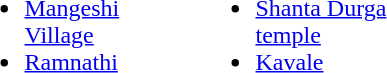<table>
<tr>
<td valign="top" style="width:150px"><br><ul><li><a href='#'>Mangeshi Village</a></li><li><a href='#'>Ramnathi</a></li></ul></td>
<td valign="top" style="width:150px"><br><ul><li><a href='#'>Shanta Durga temple</a></li><li><a href='#'>Kavale</a></li></ul></td>
</tr>
</table>
